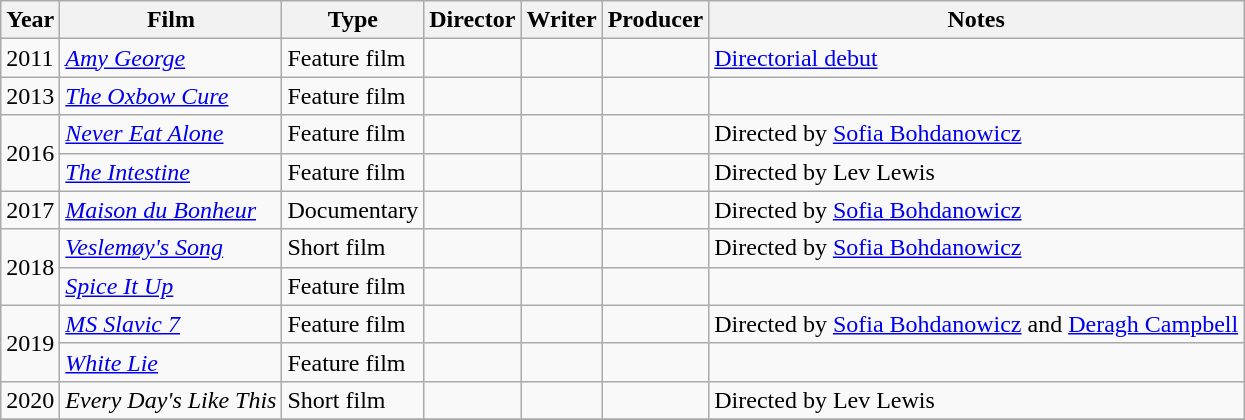<table class="wikitable">
<tr>
<th>Year</th>
<th>Film</th>
<th>Type</th>
<th>Director</th>
<th>Writer</th>
<th>Producer</th>
<th>Notes</th>
</tr>
<tr>
<td>2011</td>
<td><em><a href='#'>Amy George</a></em></td>
<td>Feature film</td>
<td></td>
<td></td>
<td></td>
<td><a href='#'>Directorial debut</a></td>
</tr>
<tr>
<td>2013</td>
<td><em><a href='#'>The Oxbow Cure</a></em></td>
<td>Feature film</td>
<td></td>
<td></td>
<td></td>
<td></td>
</tr>
<tr>
<td rowspan=2>2016</td>
<td><em><a href='#'>Never Eat Alone</a></em></td>
<td>Feature film</td>
<td></td>
<td></td>
<td></td>
<td>Directed by <a href='#'>Sofia Bohdanowicz</a></td>
</tr>
<tr>
<td><em><a href='#'>The Intestine</a></em></td>
<td>Feature film</td>
<td></td>
<td></td>
<td></td>
<td>Directed by Lev Lewis</td>
</tr>
<tr>
<td>2017</td>
<td><em><a href='#'>Maison du Bonheur</a></em></td>
<td>Documentary</td>
<td></td>
<td></td>
<td></td>
<td>Directed by <a href='#'>Sofia Bohdanowicz</a></td>
</tr>
<tr>
<td rowspan=2>2018</td>
<td><em><a href='#'>Veslemøy's Song</a></em></td>
<td>Short film</td>
<td></td>
<td></td>
<td></td>
<td>Directed by <a href='#'>Sofia Bohdanowicz</a></td>
</tr>
<tr>
<td><em><a href='#'>Spice It Up</a></em></td>
<td>Feature film</td>
<td></td>
<td></td>
<td></td>
<td></td>
</tr>
<tr>
<td rowspan=2>2019</td>
<td><em><a href='#'>MS Slavic 7</a></em></td>
<td>Feature film</td>
<td></td>
<td></td>
<td></td>
<td>Directed by <a href='#'>Sofia Bohdanowicz</a> and <a href='#'>Deragh Campbell</a></td>
</tr>
<tr>
<td><em><a href='#'>White Lie</a></em></td>
<td>Feature film</td>
<td></td>
<td></td>
<td></td>
<td></td>
</tr>
<tr>
<td>2020</td>
<td><em>Every Day's Like This</em></td>
<td>Short film</td>
<td></td>
<td></td>
<td></td>
<td>Directed by Lev Lewis</td>
</tr>
<tr>
</tr>
</table>
